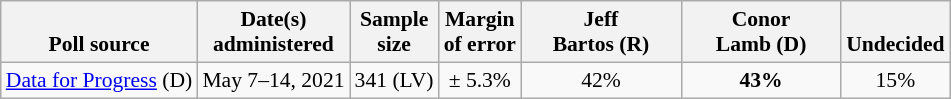<table class="wikitable" style="font-size:90%;text-align:center;">
<tr style="vertical-align:bottom">
<th>Poll source</th>
<th>Date(s)<br>administered</th>
<th>Sample<br>size</th>
<th>Margin<br>of error</th>
<th style="width:100px;">Jeff<br>Bartos (R)</th>
<th style="width:100px;">Conor<br>Lamb (D)</th>
<th>Undecided</th>
</tr>
<tr>
<td style="text-align:left;"><a href='#'>Data for Progress</a> (D)</td>
<td>May 7–14, 2021</td>
<td>341 (LV)</td>
<td>± 5.3%</td>
<td>42%</td>
<td><strong>43%</strong></td>
<td>15%</td>
</tr>
</table>
